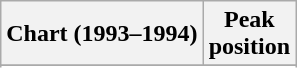<table class="wikitable sortable">
<tr>
<th align="left">Chart (1993–1994)</th>
<th align="center">Peak<br>position</th>
</tr>
<tr>
</tr>
<tr>
</tr>
</table>
